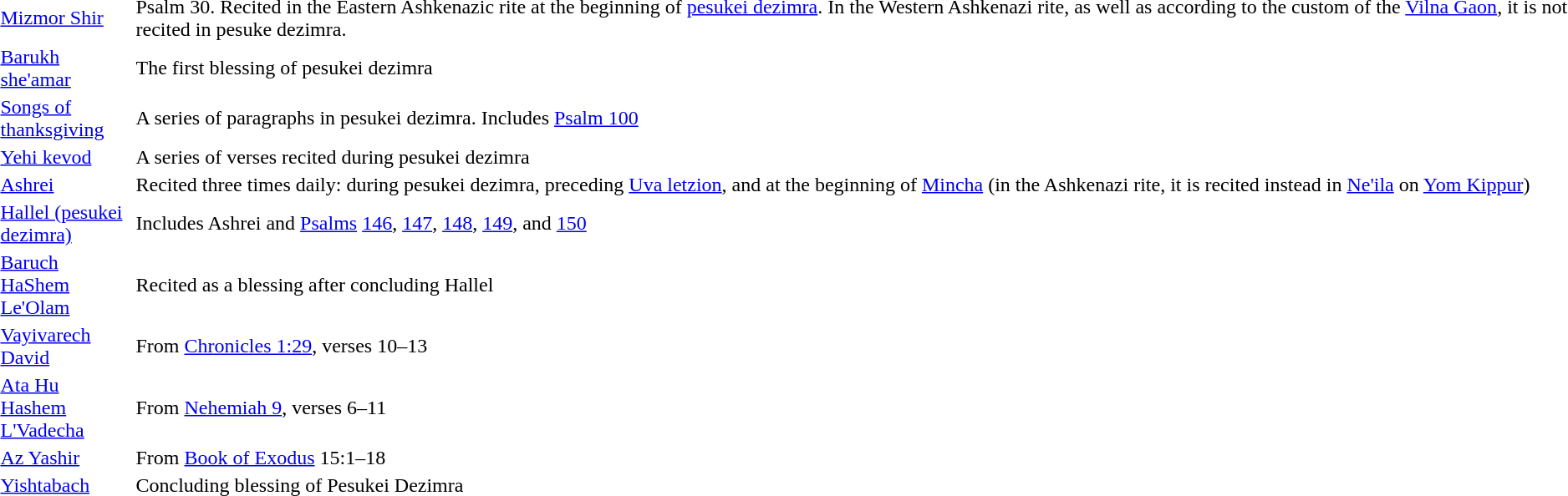<table>
<tr>
<td width="100px"><a href='#'>Mizmor Shir</a></td>
<td style="direction:rtl"></td>
<td>Psalm 30. Recited in the Eastern Ashkenazic rite at the beginning of <a href='#'>pesukei dezimra</a>.  In the Western Ashkenazi rite, as well as according to the custom of the <a href='#'>Vilna Gaon</a>, it is not recited in pesuke dezimra.</td>
</tr>
<tr>
<td><a href='#'>Barukh she'amar</a></td>
<td style="direction:rtl"></td>
<td>The first blessing of pesukei dezimra</td>
</tr>
<tr>
<td><a href='#'>Songs of thanksgiving</a></td>
<td></td>
<td>A series of paragraphs in pesukei dezimra. Includes <a href='#'>Psalm 100</a></td>
</tr>
<tr>
<td><a href='#'>Yehi kevod</a></td>
<td style="direction:rtl"></td>
<td>A series of verses recited during pesukei dezimra</td>
</tr>
<tr>
<td><a href='#'>Ashrei</a></td>
<td style="direction:rtl"></td>
<td>Recited three times daily: during pesukei dezimra, preceding <a href='#'>Uva letzion</a>, and at the beginning of <a href='#'>Mincha</a> (in the Ashkenazi rite, it is recited instead in <a href='#'>Ne'ila</a> on <a href='#'>Yom Kippur</a>)</td>
</tr>
<tr>
<td><a href='#'>Hallel (pesukei dezimra)</a></td>
<td style="direction:rtl"></td>
<td>Includes Ashrei and <a href='#'>Psalms</a> <a href='#'>146</a>, <a href='#'>147</a>, <a href='#'>148</a>, <a href='#'>149</a>, and <a href='#'>150</a></td>
</tr>
<tr>
<td><a href='#'>Baruch HaShem Le'Olam</a></td>
<td style="direction:rtl"></td>
<td>Recited as a blessing after concluding Hallel</td>
</tr>
<tr>
<td><a href='#'>Vayivarech David</a></td>
<td style="direction:rtl"></td>
<td>From <a href='#'>Chronicles 1:29</a>, verses 10–13</td>
</tr>
<tr>
<td><a href='#'>Ata Hu Hashem L'Vadecha</a></td>
<td style="direction:rtl"></td>
<td>From <a href='#'>Nehemiah 9</a>, verses 6–11</td>
</tr>
<tr>
<td><a href='#'>Az Yashir</a></td>
<td style="direction:rtl"></td>
<td>From <a href='#'>Book of Exodus</a> 15:1–18</td>
</tr>
<tr>
<td><a href='#'>Yishtabach</a></td>
<td style="direction:rtl"></td>
<td>Concluding blessing of Pesukei Dezimra</td>
</tr>
</table>
